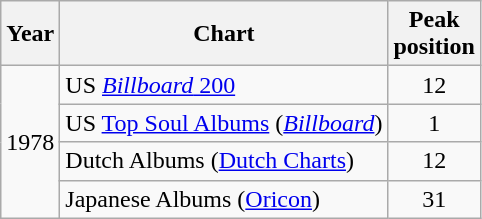<table class="wikitable">
<tr>
<th>Year</th>
<th>Chart</th>
<th>Peak<br>position</th>
</tr>
<tr>
<td rowspan="4">1978</td>
<td>US <a href='#'><em>Billboard</em> 200</a></td>
<td style="text-align:center;">12</td>
</tr>
<tr>
<td>US <a href='#'>Top Soul Albums</a> (<em><a href='#'>Billboard</a></em>)</td>
<td style="text-align:center;">1</td>
</tr>
<tr>
<td>Dutch Albums (<a href='#'>Dutch Charts</a>)</td>
<td style="text-align:center;">12</td>
</tr>
<tr>
<td>Japanese Albums (<a href='#'>Oricon</a>)</td>
<td align="center">31</td>
</tr>
</table>
